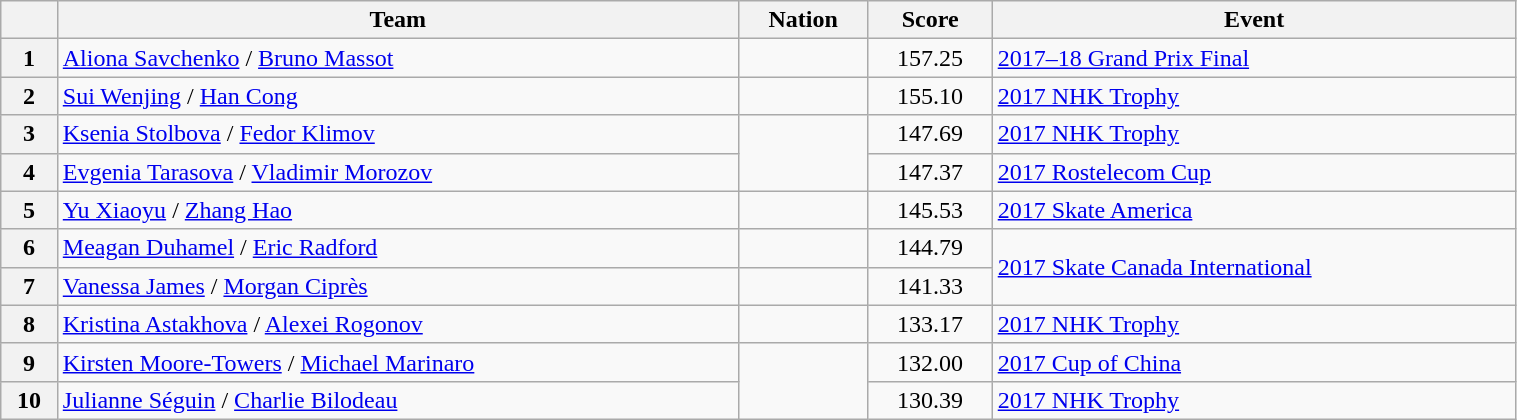<table class="wikitable sortable" style="text-align:left; width:80%">
<tr>
<th scope="col"></th>
<th scope="col">Team</th>
<th scope="col">Nation</th>
<th scope="col">Score</th>
<th scope="col">Event</th>
</tr>
<tr>
<th scope="row">1</th>
<td><a href='#'>Aliona Savchenko</a> / <a href='#'>Bruno Massot</a></td>
<td></td>
<td style="text-align:center;">157.25</td>
<td><a href='#'>2017–18 Grand Prix Final</a></td>
</tr>
<tr>
<th scope="row">2</th>
<td><a href='#'>Sui Wenjing</a> / <a href='#'>Han Cong</a></td>
<td></td>
<td style="text-align:center;">155.10</td>
<td><a href='#'>2017 NHK Trophy</a></td>
</tr>
<tr>
<th scope="row">3</th>
<td><a href='#'>Ksenia Stolbova</a> / <a href='#'>Fedor Klimov</a></td>
<td rowspan="2"></td>
<td style="text-align:center;">147.69</td>
<td><a href='#'>2017 NHK Trophy</a></td>
</tr>
<tr>
<th scope="row">4</th>
<td><a href='#'>Evgenia Tarasova</a> / <a href='#'>Vladimir Morozov</a></td>
<td style="text-align:center;">147.37</td>
<td><a href='#'>2017 Rostelecom Cup</a></td>
</tr>
<tr>
<th scope="row">5</th>
<td><a href='#'>Yu Xiaoyu</a> / <a href='#'>Zhang Hao</a></td>
<td></td>
<td style="text-align:center;">145.53</td>
<td><a href='#'>2017 Skate America</a></td>
</tr>
<tr>
<th scope="row">6</th>
<td><a href='#'>Meagan Duhamel</a> / <a href='#'>Eric Radford</a></td>
<td></td>
<td style="text-align:center;">144.79</td>
<td rowspan="2"><a href='#'>2017 Skate Canada International</a></td>
</tr>
<tr>
<th scope="row">7</th>
<td><a href='#'>Vanessa James</a> / <a href='#'>Morgan Ciprès</a></td>
<td></td>
<td style="text-align:center;">141.33</td>
</tr>
<tr>
<th scope="row">8</th>
<td><a href='#'>Kristina Astakhova</a> / <a href='#'>Alexei Rogonov</a></td>
<td></td>
<td style="text-align:center;">133.17</td>
<td><a href='#'>2017 NHK Trophy</a></td>
</tr>
<tr>
<th scope="row">9</th>
<td><a href='#'>Kirsten Moore-Towers</a> / <a href='#'>Michael Marinaro</a></td>
<td rowspan="2"></td>
<td style="text-align:center;">132.00</td>
<td><a href='#'>2017 Cup of China</a></td>
</tr>
<tr>
<th scope="row">10</th>
<td><a href='#'>Julianne Séguin</a> / <a href='#'>Charlie Bilodeau</a></td>
<td style="text-align:center;">130.39</td>
<td><a href='#'>2017 NHK Trophy</a></td>
</tr>
</table>
